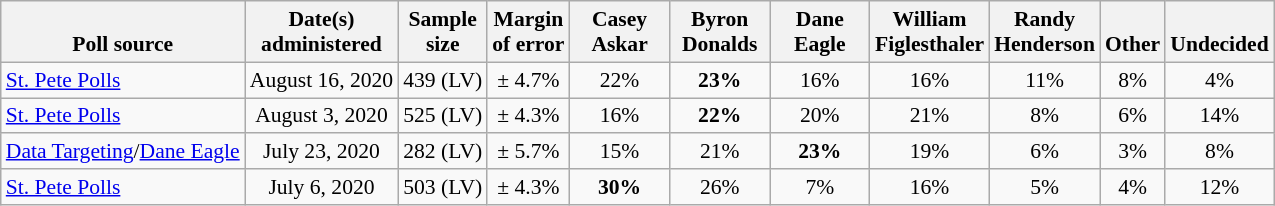<table class="wikitable" style="font-size:90%;text-align:center;">
<tr valign=bottom>
<th>Poll source</th>
<th>Date(s)<br>administered</th>
<th>Sample<br>size</th>
<th>Margin<br>of error</th>
<th style="width:60px;">Casey<br>Askar</th>
<th style="width:60px;">Byron<br>Donalds</th>
<th style="width:60px;">Dane<br>Eagle</th>
<th style="width:60px;">William<br>Figlesthaler</th>
<th style="width:60px;">Randy<br>Henderson</th>
<th>Other</th>
<th>Undecided</th>
</tr>
<tr>
<td style="text-align:left;"><a href='#'>St. Pete Polls</a></td>
<td>August 16, 2020</td>
<td>439 (LV)</td>
<td>± 4.7%</td>
<td>22%</td>
<td><strong>23%</strong></td>
<td>16%</td>
<td>16%</td>
<td>11%</td>
<td>8%</td>
<td>4%</td>
</tr>
<tr>
<td style="text-align:left;"><a href='#'>St. Pete Polls</a></td>
<td>August 3, 2020</td>
<td>525 (LV)</td>
<td>± 4.3%</td>
<td>16%</td>
<td><strong>22%</strong></td>
<td>20%</td>
<td>21%</td>
<td>8%</td>
<td>6%</td>
<td>14%</td>
</tr>
<tr>
<td style="text-align:left;"><a href='#'>Data Targeting</a>/<a href='#'>Dane Eagle</a></td>
<td>July 23, 2020</td>
<td>282 (LV)</td>
<td>± 5.7%</td>
<td>15%</td>
<td>21%</td>
<td><strong>23%</strong></td>
<td>19%</td>
<td>6%</td>
<td>3%</td>
<td>8%</td>
</tr>
<tr>
<td style="text-align:left;"><a href='#'>St. Pete Polls</a></td>
<td>July 6, 2020</td>
<td>503 (LV)</td>
<td>± 4.3%</td>
<td><strong>30%</strong></td>
<td>26%</td>
<td>7%</td>
<td>16%</td>
<td>5%</td>
<td>4%</td>
<td>12%</td>
</tr>
</table>
